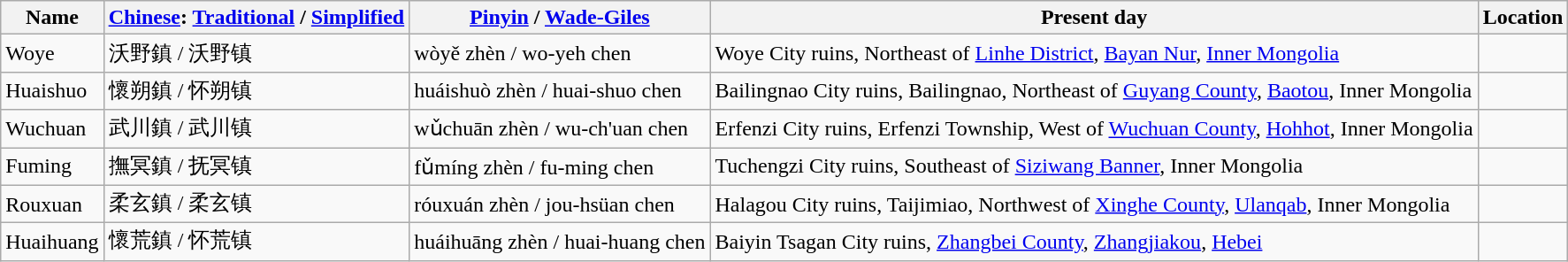<table class="wikitable">
<tr>
<th>Name</th>
<th><a href='#'>Chinese</a>: <a href='#'>Traditional</a> / <a href='#'>Simplified</a></th>
<th><a href='#'>Pinyin</a> / <a href='#'>Wade-Giles</a></th>
<th>Present day</th>
<th>Location</th>
</tr>
<tr>
<td>Woye</td>
<td>沃野鎮 / 沃野镇</td>
<td>wòyě zhèn / wo-yeh chen</td>
<td>Woye City ruins, Northeast of <a href='#'>Linhe District</a>, <a href='#'>Bayan Nur</a>, <a href='#'>Inner Mongolia</a></td>
<td></td>
</tr>
<tr>
<td>Huaishuo</td>
<td>懷朔鎮 / 怀朔镇</td>
<td>huáishuò zhèn / huai-shuo chen</td>
<td>Bailingnao City ruins, Bailingnao, Northeast of <a href='#'>Guyang County</a>, <a href='#'>Baotou</a>, Inner Mongolia</td>
<td></td>
</tr>
<tr>
<td>Wuchuan</td>
<td>武川鎮 / 武川镇</td>
<td>wǔchuān zhèn / wu-ch'uan chen</td>
<td>Erfenzi City ruins, Erfenzi Township, West of <a href='#'>Wuchuan County</a>, <a href='#'>Hohhot</a>, Inner Mongolia</td>
<td></td>
</tr>
<tr>
<td>Fuming</td>
<td>撫冥鎮 / 抚冥镇</td>
<td>fǔmíng zhèn / fu-ming chen</td>
<td>Tuchengzi City ruins, Southeast of <a href='#'>Siziwang Banner</a>, Inner Mongolia</td>
<td></td>
</tr>
<tr>
<td>Rouxuan</td>
<td>柔玄鎮 / 柔玄镇</td>
<td>róuxuán zhèn / jou-hsüan chen</td>
<td>Halagou City ruins, Taijimiao, Northwest of <a href='#'>Xinghe County</a>, <a href='#'>Ulanqab</a>, Inner Mongolia</td>
<td></td>
</tr>
<tr>
<td>Huaihuang</td>
<td>懷荒鎮 / 怀荒镇</td>
<td>huáihuāng zhèn / huai-huang chen</td>
<td>Baiyin Tsagan City ruins, <a href='#'>Zhangbei County</a>, <a href='#'>Zhangjiakou</a>, <a href='#'>Hebei</a></td>
<td></td>
</tr>
</table>
